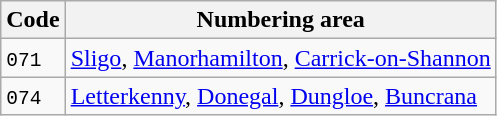<table class="wikitable">
<tr>
<th>Code</th>
<th>Numbering area</th>
</tr>
<tr>
<td><code>071</code></td>
<td><a href='#'>Sligo</a>, <a href='#'>Manorhamilton</a>, <a href='#'>Carrick-on-Shannon</a></td>
</tr>
<tr>
<td><code>074</code></td>
<td><a href='#'>Letterkenny</a>, <a href='#'>Donegal</a>, <a href='#'>Dungloe</a>, <a href='#'>Buncrana</a></td>
</tr>
</table>
